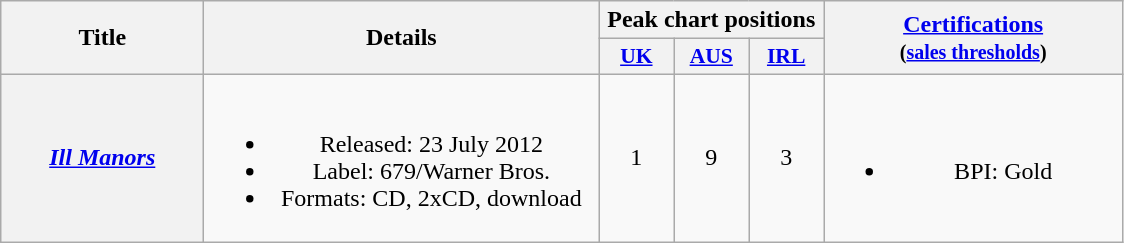<table class="wikitable plainrowheaders" style="text-align:center;" border="1">
<tr>
<th scope="col" rowspan="2" style="width:8em;">Title</th>
<th scope="col" rowspan="2" style="width:16em;">Details</th>
<th scope="col" colspan="3">Peak chart positions</th>
<th scope="col" rowspan="2" style="width:12em;"><a href='#'>Certifications</a><br><small>(<a href='#'>sales thresholds</a>)</small></th>
</tr>
<tr>
<th scope="col" style="width:3em;font-size:90%;"><a href='#'>UK</a><br></th>
<th scope="col" style="width:3em;font-size:90%;"><a href='#'>AUS</a><br></th>
<th scope="col" style="width:3em;font-size:90%;"><a href='#'>IRL</a><br></th>
</tr>
<tr>
<th scope="row"><em><a href='#'>Ill Manors</a></em></th>
<td><br><ul><li>Released: 23 July 2012</li><li>Label: 679/Warner Bros.</li><li>Formats: CD, 2xCD, download</li></ul></td>
<td>1</td>
<td>9</td>
<td>3</td>
<td><br><ul><li>BPI: Gold</li></ul></td>
</tr>
</table>
